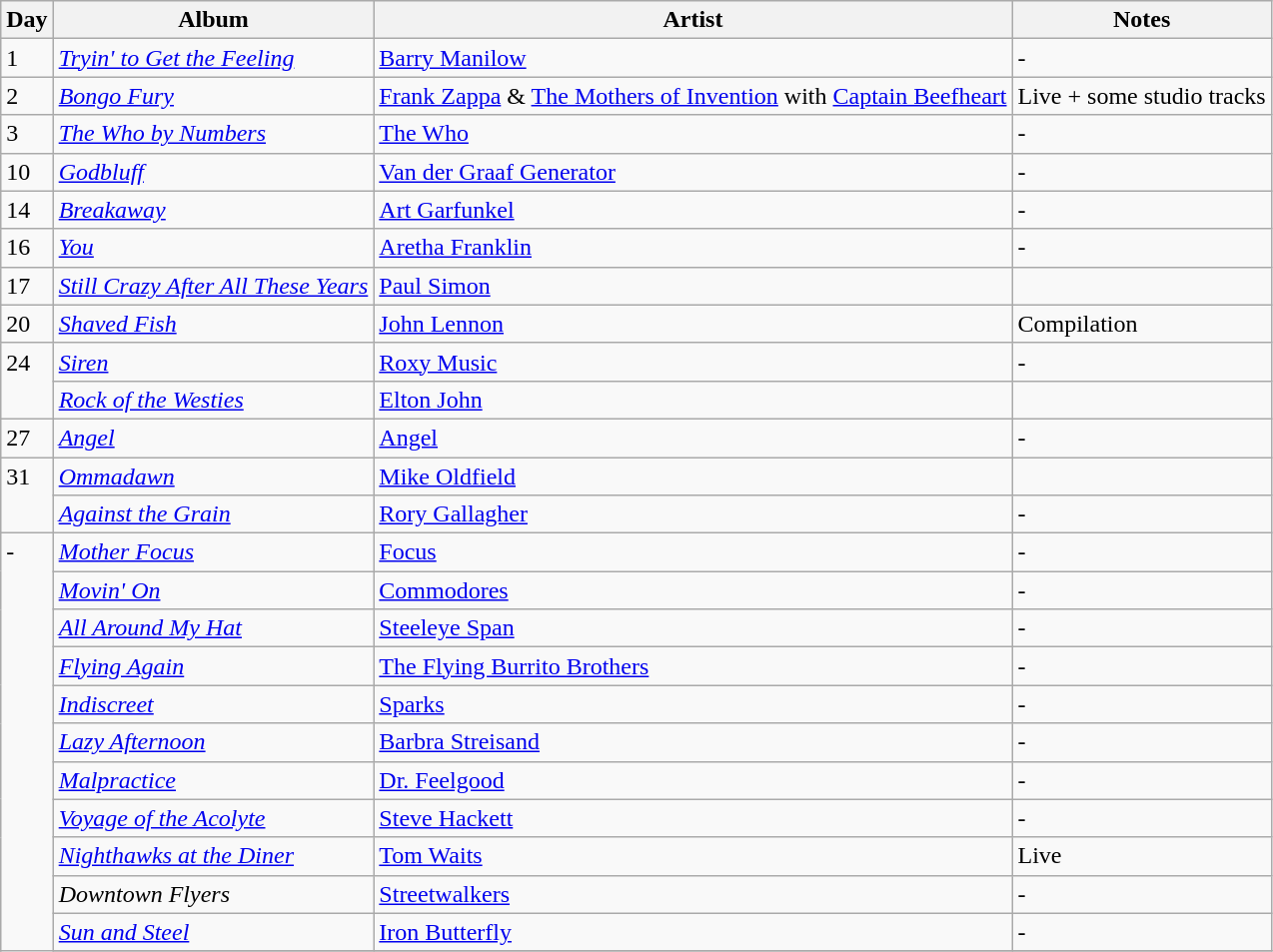<table class="wikitable">
<tr>
<th>Day</th>
<th>Album</th>
<th>Artist</th>
<th>Notes</th>
</tr>
<tr>
<td rowspan="1" valign="top">1</td>
<td><em><a href='#'>Tryin' to Get the Feeling</a></em></td>
<td><a href='#'>Barry Manilow</a></td>
<td>-</td>
</tr>
<tr>
<td rowspan="1" valign="top">2</td>
<td><em><a href='#'>Bongo Fury</a></em></td>
<td><a href='#'>Frank Zappa</a> & <a href='#'>The Mothers of Invention</a> with <a href='#'>Captain Beefheart</a></td>
<td>Live + some studio tracks</td>
</tr>
<tr>
<td rowspan="1" valign="top">3</td>
<td><em><a href='#'>The Who by Numbers</a></em></td>
<td><a href='#'>The Who</a></td>
<td>-</td>
</tr>
<tr>
<td rowspan="1" valign="top">10</td>
<td><em><a href='#'>Godbluff</a></em></td>
<td><a href='#'>Van der Graaf Generator</a></td>
<td>-</td>
</tr>
<tr>
<td rowspan="1" valign="top">14</td>
<td><em><a href='#'>Breakaway</a></em></td>
<td><a href='#'>Art Garfunkel</a></td>
<td>-</td>
</tr>
<tr>
<td rowspan="1" valign="top">16</td>
<td><em><a href='#'>You</a></em></td>
<td><a href='#'>Aretha Franklin</a></td>
<td>-</td>
</tr>
<tr>
<td rowspan="1" valign="top">17</td>
<td><em><a href='#'>Still Crazy After All These Years</a></em></td>
<td><a href='#'>Paul Simon</a></td>
<td></td>
</tr>
<tr>
<td rowspan="1" valign="top">20</td>
<td><em><a href='#'>Shaved Fish</a></em></td>
<td><a href='#'>John Lennon</a></td>
<td>Compilation</td>
</tr>
<tr>
<td rowspan="2" valign="top">24</td>
<td><em><a href='#'>Siren</a></em></td>
<td><a href='#'>Roxy Music</a></td>
<td>-</td>
</tr>
<tr>
<td><em><a href='#'>Rock of the Westies</a></em></td>
<td><a href='#'>Elton John</a></td>
<td></td>
</tr>
<tr>
<td rowspan="1" valign="top">27</td>
<td><em><a href='#'>Angel</a></em></td>
<td><a href='#'>Angel</a></td>
<td>-</td>
</tr>
<tr>
<td rowspan="2" valign="top">31</td>
<td><em><a href='#'>Ommadawn</a></em></td>
<td><a href='#'>Mike Oldfield</a></td>
<td></td>
</tr>
<tr>
<td><em><a href='#'>Against the Grain</a></em></td>
<td><a href='#'>Rory Gallagher</a></td>
<td>-</td>
</tr>
<tr>
<td rowspan="25" valign="top">-</td>
<td><em><a href='#'>Mother Focus</a></em></td>
<td><a href='#'>Focus</a></td>
<td>-</td>
</tr>
<tr>
<td><em><a href='#'>Movin' On</a></em></td>
<td><a href='#'>Commodores</a></td>
<td>-</td>
</tr>
<tr>
<td><em><a href='#'>All Around My Hat</a></em></td>
<td><a href='#'>Steeleye Span</a></td>
<td>-</td>
</tr>
<tr>
<td><em><a href='#'>Flying Again</a></em></td>
<td><a href='#'>The Flying Burrito Brothers</a></td>
<td>-</td>
</tr>
<tr>
<td><em><a href='#'>Indiscreet</a></em></td>
<td><a href='#'>Sparks</a></td>
<td>-</td>
</tr>
<tr>
<td><em><a href='#'>Lazy Afternoon</a></em></td>
<td><a href='#'>Barbra Streisand</a></td>
<td>-</td>
</tr>
<tr>
<td><em><a href='#'>Malpractice</a></em></td>
<td><a href='#'>Dr. Feelgood</a></td>
<td>-</td>
</tr>
<tr>
<td><em><a href='#'>Voyage of the Acolyte</a></em></td>
<td><a href='#'>Steve Hackett</a></td>
<td>-</td>
</tr>
<tr>
<td><em><a href='#'>Nighthawks at the Diner</a></em></td>
<td><a href='#'>Tom Waits</a></td>
<td>Live</td>
</tr>
<tr>
<td><em>Downtown Flyers</em></td>
<td><a href='#'>Streetwalkers</a></td>
<td>-</td>
</tr>
<tr>
<td><em><a href='#'>Sun and Steel</a></em></td>
<td><a href='#'>Iron Butterfly</a></td>
<td>-</td>
</tr>
<tr>
</tr>
</table>
